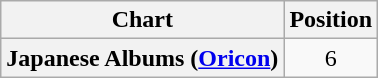<table class="wikitable plainrowheaders">
<tr>
<th>Chart</th>
<th>Position</th>
</tr>
<tr>
<th scope="row">Japanese Albums (<a href='#'>Oricon</a>)</th>
<td style="text-align:center;">6</td>
</tr>
</table>
